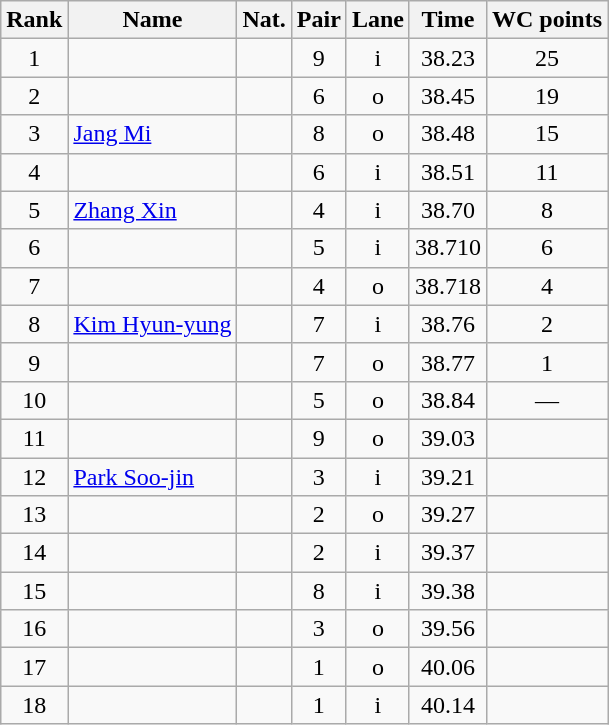<table class="wikitable sortable" style="text-align:center">
<tr>
<th>Rank</th>
<th>Name</th>
<th>Nat.</th>
<th>Pair</th>
<th>Lane</th>
<th>Time</th>
<th>WC points</th>
</tr>
<tr>
<td>1</td>
<td align=left></td>
<td></td>
<td>9</td>
<td>i</td>
<td>38.23</td>
<td>25</td>
</tr>
<tr>
<td>2</td>
<td align=left></td>
<td></td>
<td>6</td>
<td>o</td>
<td>38.45</td>
<td>19</td>
</tr>
<tr>
<td>3</td>
<td align=left><a href='#'>Jang Mi</a></td>
<td></td>
<td>8</td>
<td>o</td>
<td>38.48</td>
<td>15</td>
</tr>
<tr>
<td>4</td>
<td align=left></td>
<td></td>
<td>6</td>
<td>i</td>
<td>38.51</td>
<td>11</td>
</tr>
<tr>
<td>5</td>
<td align=left><a href='#'>Zhang Xin</a></td>
<td></td>
<td>4</td>
<td>i</td>
<td>38.70</td>
<td>8</td>
</tr>
<tr>
<td>6</td>
<td align=left></td>
<td></td>
<td>5</td>
<td>i</td>
<td>38.710</td>
<td>6</td>
</tr>
<tr>
<td>7</td>
<td align=left></td>
<td></td>
<td>4</td>
<td>o</td>
<td>38.718</td>
<td>4</td>
</tr>
<tr>
<td>8</td>
<td align=left><a href='#'>Kim Hyun-yung</a></td>
<td></td>
<td>7</td>
<td>i</td>
<td>38.76</td>
<td>2</td>
</tr>
<tr>
<td>9</td>
<td align=left></td>
<td></td>
<td>7</td>
<td>o</td>
<td>38.77</td>
<td>1</td>
</tr>
<tr>
<td>10</td>
<td align=left></td>
<td></td>
<td>5</td>
<td>o</td>
<td>38.84</td>
<td>—</td>
</tr>
<tr>
<td>11</td>
<td align=left></td>
<td></td>
<td>9</td>
<td>o</td>
<td>39.03</td>
<td></td>
</tr>
<tr>
<td>12</td>
<td align=left><a href='#'>Park Soo-jin</a></td>
<td></td>
<td>3</td>
<td>i</td>
<td>39.21</td>
<td></td>
</tr>
<tr>
<td>13</td>
<td align=left></td>
<td></td>
<td>2</td>
<td>o</td>
<td>39.27</td>
<td></td>
</tr>
<tr>
<td>14</td>
<td align=left></td>
<td></td>
<td>2</td>
<td>i</td>
<td>39.37</td>
<td></td>
</tr>
<tr>
<td>15</td>
<td align=left></td>
<td></td>
<td>8</td>
<td>i</td>
<td>39.38</td>
<td></td>
</tr>
<tr>
<td>16</td>
<td align=left></td>
<td></td>
<td>3</td>
<td>o</td>
<td>39.56</td>
<td></td>
</tr>
<tr>
<td>17</td>
<td align=left></td>
<td></td>
<td>1</td>
<td>o</td>
<td>40.06</td>
<td></td>
</tr>
<tr>
<td>18</td>
<td align=left></td>
<td></td>
<td>1</td>
<td>i</td>
<td>40.14</td>
<td></td>
</tr>
</table>
